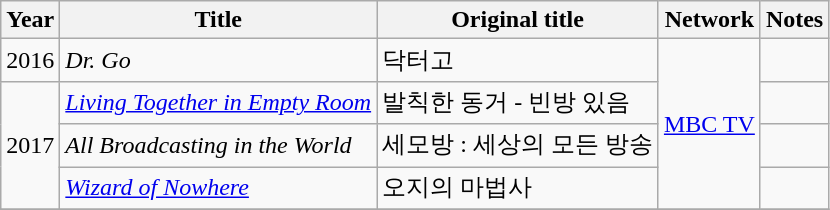<table class="wikitable">
<tr>
<th>Year</th>
<th>Title</th>
<th>Original title</th>
<th>Network</th>
<th>Notes</th>
</tr>
<tr>
<td>2016</td>
<td><em>Dr. Go</em></td>
<td>닥터고</td>
<td rowspan="4"><a href='#'>MBC TV</a></td>
<td></td>
</tr>
<tr>
<td rowspan="3">2017</td>
<td><em><a href='#'>Living Together in Empty Room</a></em></td>
<td>발칙한 동거 - 빈방 있음</td>
<td></td>
</tr>
<tr>
<td><em>All Broadcasting in the World</em></td>
<td>세모방 : 세상의 모든 방송</td>
<td></td>
</tr>
<tr>
<td><em><a href='#'>Wizard of Nowhere</a></em></td>
<td>오지의 마법사</td>
<td></td>
</tr>
<tr>
</tr>
</table>
